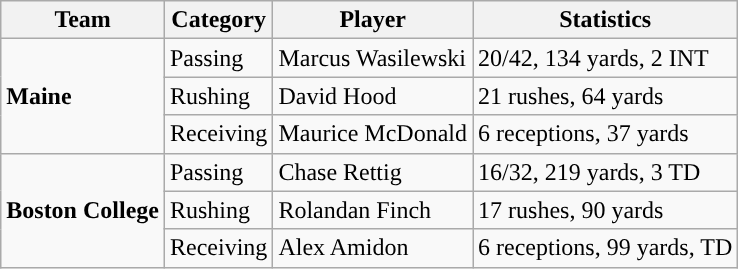<table class="wikitable" style="float: left;">
<tr>
<th>Team</th>
<th>Category</th>
<th>Player</th>
<th>Statistics</th>
</tr>
<tr>
<td rowspan=3><strong>Maine</strong></td>
<td>Passing</td>
<td>Marcus Wasilewski</td>
<td>20/42, 134 yards, 2 INT</td>
</tr>
<tr>
<td>Rushing</td>
<td>David Hood</td>
<td>21 rushes, 64 yards</td>
</tr>
<tr>
<td>Receiving</td>
<td>Maurice McDonald</td>
<td>6 receptions, 37 yards</td>
</tr>
<tr>
<td rowspan=3><strong>Boston College</strong></td>
<td>Passing</td>
<td>Chase Rettig</td>
<td>16/32, 219 yards, 3 TD</td>
</tr>
<tr>
<td>Rushing</td>
<td>Rolandan Finch</td>
<td>17 rushes, 90 yards</td>
</tr>
<tr>
<td>Receiving</td>
<td>Alex Amidon</td>
<td>6 receptions, 99 yards, TD</td>
</tr>
</table>
